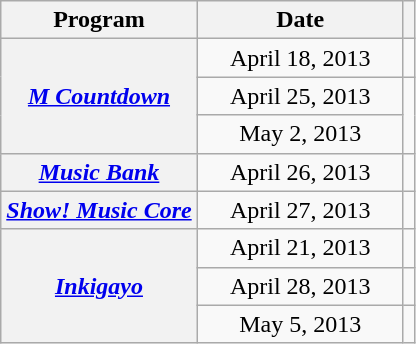<table class="wikitable plainrowheaders" style="text-align:center">
<tr>
<th>Program</th>
<th width="130">Date</th>
<th class="unsortable"></th>
</tr>
<tr>
<th scope="row" rowspan="3"><em><a href='#'>M Countdown</a></em></th>
<td>April 18, 2013</td>
<td></td>
</tr>
<tr>
<td>April 25, 2013</td>
<td rowspan="2"></td>
</tr>
<tr>
<td>May 2, 2013</td>
</tr>
<tr>
<th scope="row"><em><a href='#'>Music Bank</a></em></th>
<td>April 26, 2013</td>
<td></td>
</tr>
<tr>
<th scope="row"><em><a href='#'>Show! Music Core</a></em></th>
<td>April 27, 2013</td>
<td></td>
</tr>
<tr>
<th scope="row" rowspan="3"><em><a href='#'>Inkigayo</a></em></th>
<td>April 21, 2013</td>
<td></td>
</tr>
<tr>
<td>April 28, 2013</td>
<td></td>
</tr>
<tr>
<td>May 5, 2013</td>
<td></td>
</tr>
</table>
